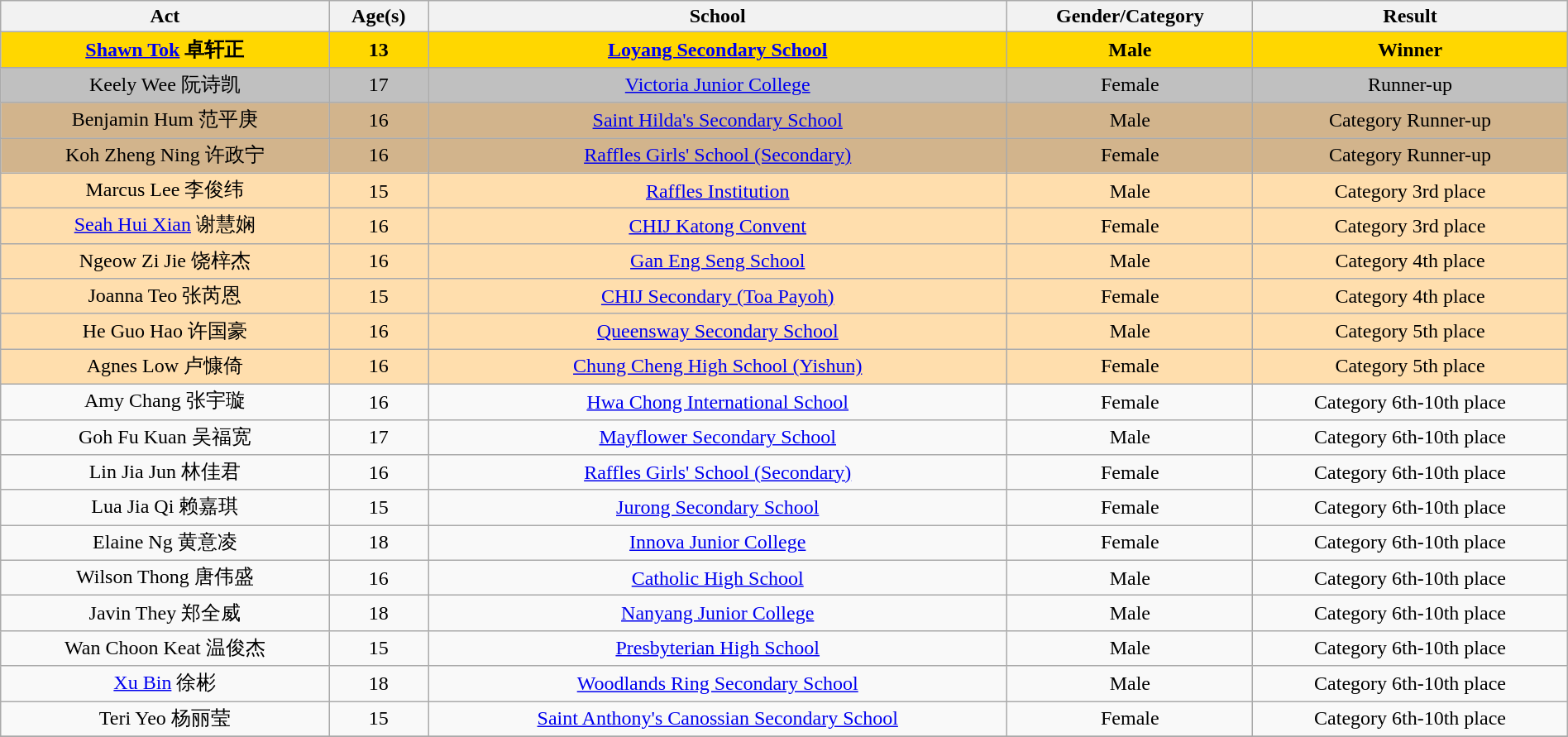<table class="wikitable sortable" style="width:100%; text-align:center;">
<tr>
<th>Act</th>
<th>Age(s)</th>
<th>School</th>
<th>Gender/Category</th>
<th>Result</th>
</tr>
<tr bgcolor=gold>
<td><strong><a href='#'>Shawn Tok</a> 卓轩正</strong></td>
<td><strong>13</strong></td>
<td><strong><a href='#'>Loyang Secondary School</a></strong></td>
<td><strong>Male</strong></td>
<td><strong>Winner</strong></td>
</tr>
<tr bgcolor=silver>
<td>Keely Wee 阮诗凯</td>
<td>17</td>
<td><a href='#'>Victoria Junior College</a></td>
<td>Female</td>
<td>Runner-up</td>
</tr>
<tr bgcolor=tan>
<td>Benjamin Hum 范平庚</td>
<td>16</td>
<td><a href='#'>Saint Hilda's Secondary School</a></td>
<td>Male</td>
<td>Category Runner-up</td>
</tr>
<tr bgcolor=tan>
<td>Koh Zheng Ning 许政宁</td>
<td>16</td>
<td><a href='#'>Raffles Girls' School (Secondary)</a></td>
<td>Female</td>
<td>Category Runner-up</td>
</tr>
<tr bgcolor=navajowhite>
<td>Marcus Lee 李俊纬</td>
<td>15</td>
<td><a href='#'>Raffles Institution</a></td>
<td>Male</td>
<td>Category 3rd place</td>
</tr>
<tr bgcolor=navajowhite>
<td><a href='#'>Seah Hui Xian</a> 谢慧娴</td>
<td>16</td>
<td><a href='#'>CHIJ Katong Convent</a></td>
<td>Female</td>
<td>Category 3rd place</td>
</tr>
<tr bgcolor=navajowhite>
<td>Ngeow Zi Jie 饶梓杰</td>
<td>16</td>
<td><a href='#'>Gan Eng Seng School</a></td>
<td>Male</td>
<td>Category 4th place</td>
</tr>
<tr bgcolor=navajowhite>
<td>Joanna Teo 张芮恩</td>
<td>15</td>
<td><a href='#'>CHIJ Secondary (Toa Payoh)</a></td>
<td>Female</td>
<td>Category 4th place</td>
</tr>
<tr bgcolor=navajowhite>
<td>He Guo Hao 许国豪</td>
<td>16</td>
<td><a href='#'>Queensway Secondary School</a></td>
<td>Male</td>
<td>Category 5th place</td>
</tr>
<tr bgcolor=navajowhite>
<td>Agnes Low 卢慷倚</td>
<td>16</td>
<td><a href='#'>Chung Cheng High School (Yishun)</a></td>
<td>Female</td>
<td>Category 5th place</td>
</tr>
<tr>
<td>Amy Chang 张宇璇</td>
<td>16</td>
<td><a href='#'>Hwa Chong International School</a></td>
<td>Female</td>
<td>Category 6th-10th place</td>
</tr>
<tr>
<td>Goh Fu Kuan 吴福宽</td>
<td>17</td>
<td><a href='#'>Mayflower Secondary School</a></td>
<td>Male</td>
<td>Category 6th-10th place</td>
</tr>
<tr>
<td>Lin Jia Jun 林佳君</td>
<td>16</td>
<td><a href='#'>Raffles Girls' School (Secondary)</a></td>
<td>Female</td>
<td>Category 6th-10th place</td>
</tr>
<tr>
<td>Lua Jia Qi 赖嘉琪</td>
<td>15</td>
<td><a href='#'>Jurong Secondary School</a></td>
<td>Female</td>
<td>Category 6th-10th place</td>
</tr>
<tr>
<td>Elaine Ng 黄意凌</td>
<td>18</td>
<td><a href='#'>Innova Junior College</a></td>
<td>Female</td>
<td>Category 6th-10th place</td>
</tr>
<tr>
<td>Wilson Thong 唐伟盛</td>
<td>16</td>
<td><a href='#'>Catholic High School</a></td>
<td>Male</td>
<td>Category 6th-10th place</td>
</tr>
<tr>
<td>Javin They 郑全威</td>
<td>18</td>
<td><a href='#'>Nanyang Junior College</a></td>
<td>Male</td>
<td>Category 6th-10th place</td>
</tr>
<tr>
<td>Wan Choon Keat 温俊杰</td>
<td>15</td>
<td><a href='#'>Presbyterian High School</a></td>
<td>Male</td>
<td>Category 6th-10th place</td>
</tr>
<tr>
<td><a href='#'>Xu Bin</a> 徐彬</td>
<td>18</td>
<td><a href='#'>Woodlands Ring Secondary School</a></td>
<td>Male</td>
<td>Category 6th-10th place</td>
</tr>
<tr>
<td>Teri Yeo 杨丽莹</td>
<td>15</td>
<td><a href='#'>Saint Anthony's Canossian Secondary School</a></td>
<td>Female</td>
<td>Category 6th-10th place</td>
</tr>
<tr>
</tr>
</table>
